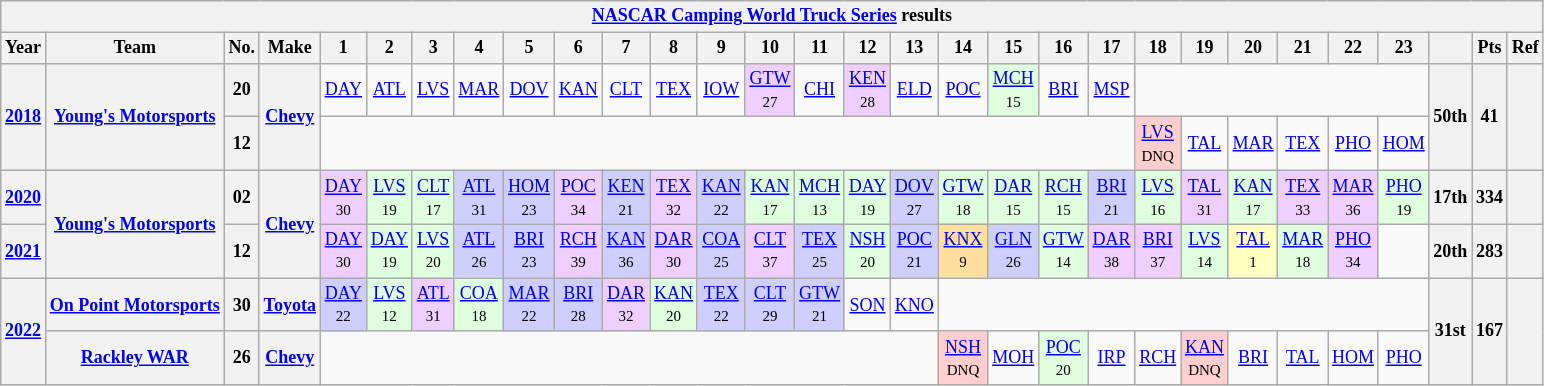<table class="wikitable" style="text-align:center; font-size:75%">
<tr>
<th colspan=45><a href='#'>NASCAR Camping World Truck Series</a> results</th>
</tr>
<tr>
<th>Year</th>
<th>Team</th>
<th>No.</th>
<th>Make</th>
<th>1</th>
<th>2</th>
<th>3</th>
<th>4</th>
<th>5</th>
<th>6</th>
<th>7</th>
<th>8</th>
<th>9</th>
<th>10</th>
<th>11</th>
<th>12</th>
<th>13</th>
<th>14</th>
<th>15</th>
<th>16</th>
<th>17</th>
<th>18</th>
<th>19</th>
<th>20</th>
<th>21</th>
<th>22</th>
<th>23</th>
<th></th>
<th>Pts</th>
<th>Ref</th>
</tr>
<tr>
<th rowspan=2><a href='#'>2018</a></th>
<th rowspan=2><a href='#'>Young's Motorsports</a></th>
<th>20</th>
<th rowspan=2><a href='#'>Chevy</a></th>
<td><a href='#'>DAY</a></td>
<td><a href='#'>ATL</a></td>
<td><a href='#'>LVS</a></td>
<td><a href='#'>MAR</a></td>
<td><a href='#'>DOV</a></td>
<td><a href='#'>KAN</a></td>
<td><a href='#'>CLT</a></td>
<td><a href='#'>TEX</a></td>
<td><a href='#'>IOW</a></td>
<td style="background:#EFCFFF"><a href='#'>GTW</a><br><small>27</small></td>
<td><a href='#'>CHI</a></td>
<td style="background:#EFCFFF"><a href='#'>KEN</a><br><small>28</small></td>
<td><a href='#'>ELD</a></td>
<td><a href='#'>POC</a></td>
<td style="background:#DFFFDF;"><a href='#'>MCH</a><br><small>15</small></td>
<td><a href='#'>BRI</a></td>
<td><a href='#'>MSP</a></td>
<td colspan=6></td>
<th rowspan=2>50th</th>
<th rowspan=2>41</th>
<th rowspan=2></th>
</tr>
<tr>
<th>12</th>
<td colspan=17></td>
<td style="background:#FFCFCF;"><a href='#'>LVS</a><br><small>DNQ</small></td>
<td><a href='#'>TAL</a></td>
<td><a href='#'>MAR</a></td>
<td><a href='#'>TEX</a></td>
<td><a href='#'>PHO</a></td>
<td><a href='#'>HOM</a></td>
</tr>
<tr>
<th><a href='#'>2020</a></th>
<th rowspan=2><a href='#'>Young's Motorsports</a></th>
<th>02</th>
<th rowspan=2><a href='#'>Chevy</a></th>
<td style="background:#EFCFFF;"><a href='#'>DAY</a><br><small>30</small></td>
<td style="background:#DFFFDF;"><a href='#'>LVS</a><br><small>19</small></td>
<td style="background:#DFFFDF;"><a href='#'>CLT</a><br><small>17</small></td>
<td style="background:#CFCFFF;"><a href='#'>ATL</a><br><small>31</small></td>
<td style="background:#CFCFFF;"><a href='#'>HOM</a><br><small>23</small></td>
<td style="background:#EFCFFF;"><a href='#'>POC</a><br><small>34</small></td>
<td style="background:#CFCFFF;"><a href='#'>KEN</a><br><small>21</small></td>
<td style="background:#EFCFFF;"><a href='#'>TEX</a><br><small>32</small></td>
<td style="background:#CFCFFF;"><a href='#'>KAN</a><br><small>22</small></td>
<td style="background:#DFFFDF;"><a href='#'>KAN</a><br><small>17</small></td>
<td style="background:#DFFFDF;"><a href='#'>MCH</a><br><small>13</small></td>
<td style="background:#DFFFDF;"><a href='#'>DAY</a><br><small>19</small></td>
<td style="background:#CFCFFF;"><a href='#'>DOV</a><br><small>27</small></td>
<td style="background:#DFFFDF;"><a href='#'>GTW</a><br><small>18</small></td>
<td style="background:#DFFFDF;"><a href='#'>DAR</a><br><small>15</small></td>
<td style="background:#DFFFDF;"><a href='#'>RCH</a><br><small>15</small></td>
<td style="background:#CFCFFF;"><a href='#'>BRI</a><br><small>21</small></td>
<td style="background:#DFFFDF;"><a href='#'>LVS</a><br><small>16</small></td>
<td style="background:#EFCFFF;"><a href='#'>TAL</a><br><small>31</small></td>
<td style="background:#DFFFDF;"><a href='#'>KAN</a><br><small>17</small></td>
<td style="background:#EFCFFF;"><a href='#'>TEX</a><br><small>33</small></td>
<td style="background:#EFCFFF;"><a href='#'>MAR</a><br><small>36</small></td>
<td style="background:#DFFFDF;"><a href='#'>PHO</a><br><small>19</small></td>
<th>17th</th>
<th>334</th>
<th></th>
</tr>
<tr>
<th><a href='#'>2021</a></th>
<th>12</th>
<td style="background:#EFCFFF;"><a href='#'>DAY</a><br><small>30</small></td>
<td style="background:#DFFFDF;"><a href='#'>DAY</a><br><small>19</small></td>
<td style="background:#DFFFDF;"><a href='#'>LVS</a><br><small>20</small></td>
<td style="background:#CFCFFF;"><a href='#'>ATL</a><br><small>26</small></td>
<td style="background:#CFCFFF;"><a href='#'>BRI</a><br><small>23</small></td>
<td style="background:#EFCFFF;"><a href='#'>RCH</a><br><small>39</small></td>
<td style="background:#CFCFFF;"><a href='#'>KAN</a><br><small>36</small></td>
<td style="background:#EFCFFF;"><a href='#'>DAR</a><br><small>30</small></td>
<td style="background:#CFCFFF;"><a href='#'>COA</a><br><small>25</small></td>
<td style="background:#EFCFFF;"><a href='#'>CLT</a><br><small>37</small></td>
<td style="background:#CFCFFF;"><a href='#'>TEX</a><br><small>25</small></td>
<td style="background:#DFFFDF;"><a href='#'>NSH</a><br><small>20</small></td>
<td style="background:#CFCFFF;"><a href='#'>POC</a><br><small>21</small></td>
<td style="background:#FFDF9F;"><a href='#'>KNX</a><br><small>9</small></td>
<td style="background:#CFCFFF;"><a href='#'>GLN</a><br><small>26</small></td>
<td style="background:#DFFFDF;"><a href='#'>GTW</a><br><small>14</small></td>
<td style="background:#EFCFFF;"><a href='#'>DAR</a><br><small>38</small></td>
<td style="background:#EFCFFF;"><a href='#'>BRI</a><br><small>37</small></td>
<td style="background:#DFFFDF;"><a href='#'>LVS</a><br><small>14</small></td>
<td style="background:#FFFFBF;"><a href='#'>TAL</a><br><small>1</small></td>
<td style="background:#DFFFDF;"><a href='#'>MAR</a><br><small>18</small></td>
<td style="background:#EFCFFF;"><a href='#'>PHO</a><br><small>34</small></td>
<td></td>
<th>20th</th>
<th>283</th>
<th></th>
</tr>
<tr>
<th rowspan="2"><a href='#'>2022</a></th>
<th><a href='#'>On Point Motorsports</a></th>
<th>30</th>
<th><a href='#'>Toyota</a></th>
<td style="background:#CFCFFF;"><a href='#'>DAY</a><br><small>22</small></td>
<td style="background:#DFFFDF;"><a href='#'>LVS</a><br><small>12</small></td>
<td style="background:#EFCFFF;"><a href='#'>ATL</a><br><small>31</small></td>
<td style="background:#DFFFDF;"><a href='#'>COA</a><br><small>18</small></td>
<td style="background:#CFCFFF;"><a href='#'>MAR</a><br><small>22</small></td>
<td style="background:#CFCFFF;"><a href='#'>BRI</a><br><small>28</small></td>
<td style="background:#EFCFFF;"><a href='#'>DAR</a><br><small>32</small></td>
<td style="background:#DFFFDF;"><a href='#'>KAN</a><br><small>20</small></td>
<td style="background:#CFCFFF;"><a href='#'>TEX</a><br><small>22</small></td>
<td style="background:#CFCFFF;"><a href='#'>CLT</a><br><small>29</small></td>
<td style="background:#CFCFFF;"><a href='#'>GTW</a><br><small>21</small></td>
<td style="background:#;"><a href='#'>SON</a><br><small></small></td>
<td><a href='#'>KNO</a></td>
<td colspan=10></td>
<th rowspan="2">31st</th>
<th rowspan="2">167</th>
<th rowspan="2"></th>
</tr>
<tr>
<th><a href='#'>Rackley WAR</a></th>
<th>26</th>
<th><a href='#'>Chevy</a></th>
<td colspan="13"></td>
<td style="background:#FFCFCF;"><a href='#'>NSH</a><br><small>DNQ</small></td>
<td><a href='#'>MOH</a></td>
<td style="background:#DFFFDF;"><a href='#'>POC</a><br><small>20</small></td>
<td><a href='#'>IRP</a></td>
<td><a href='#'>RCH</a></td>
<td style="background:#FFCFCF;"><a href='#'>KAN</a><br><small>DNQ</small></td>
<td><a href='#'>BRI</a></td>
<td><a href='#'>TAL</a></td>
<td><a href='#'>HOM</a></td>
<td><a href='#'>PHO</a></td>
</tr>
</table>
